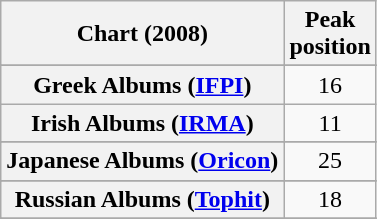<table class="wikitable plainrowheaders sortable" style="text-align:center">
<tr>
<th scope="col">Chart (2008)</th>
<th scope="col">Peak<br>position</th>
</tr>
<tr>
</tr>
<tr>
</tr>
<tr>
</tr>
<tr>
</tr>
<tr>
</tr>
<tr>
</tr>
<tr>
</tr>
<tr>
</tr>
<tr>
<th scope="row">Greek Albums (<a href='#'>IFPI</a>)</th>
<td>16</td>
</tr>
<tr>
<th scope="row">Irish Albums (<a href='#'>IRMA</a>)</th>
<td>11</td>
</tr>
<tr>
</tr>
<tr>
<th scope="row">Japanese Albums (<a href='#'>Oricon</a>)</th>
<td>25</td>
</tr>
<tr>
</tr>
<tr>
</tr>
<tr>
<th scope="row">Russian Albums (<a href='#'>Tophit</a>)</th>
<td>18</td>
</tr>
<tr>
</tr>
<tr>
</tr>
<tr>
</tr>
<tr>
</tr>
<tr>
</tr>
<tr>
</tr>
</table>
